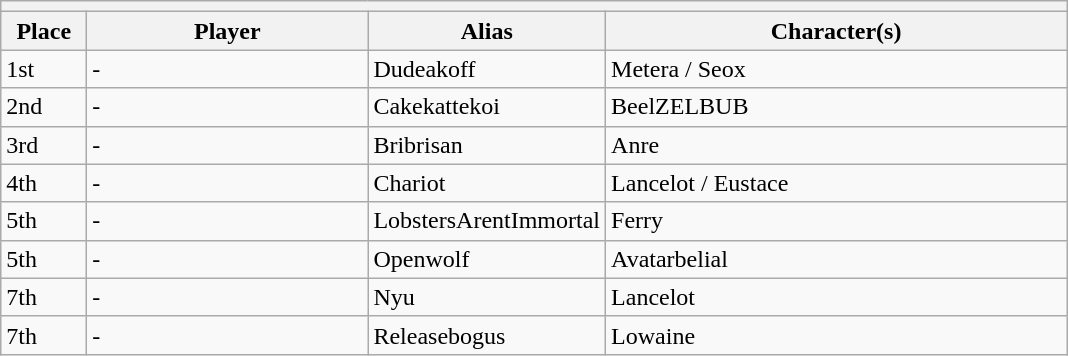<table class="wikitable">
<tr>
<th colspan="4"><em></em> <em></em></th>
</tr>
<tr>
<th style="width:50px;">Place</th>
<th style="width:180px;">Player</th>
<th style="width:150px;">Alias</th>
<th style="width:300px;">Character(s)</th>
</tr>
<tr>
<td>1st</td>
<td> -</td>
<td>Dudeakoff</td>
<td>Metera / Seox</td>
</tr>
<tr>
<td>2nd</td>
<td> -</td>
<td>Cakekattekoi</td>
<td>BeelZELBUB</td>
</tr>
<tr>
<td>3rd</td>
<td> -</td>
<td>Bribrisan</td>
<td>Anre</td>
</tr>
<tr>
<td>4th</td>
<td> -</td>
<td>Chariot</td>
<td>Lancelot / Eustace</td>
</tr>
<tr>
<td>5th</td>
<td> -</td>
<td>LobstersArentImmortal</td>
<td>Ferry</td>
</tr>
<tr>
<td>5th</td>
<td> -</td>
<td>Openwolf</td>
<td>Avatarbelial</td>
</tr>
<tr>
<td>7th</td>
<td> -</td>
<td>Nyu</td>
<td>Lancelot</td>
</tr>
<tr>
<td>7th</td>
<td> -</td>
<td>Releasebogus</td>
<td>Lowaine</td>
</tr>
</table>
